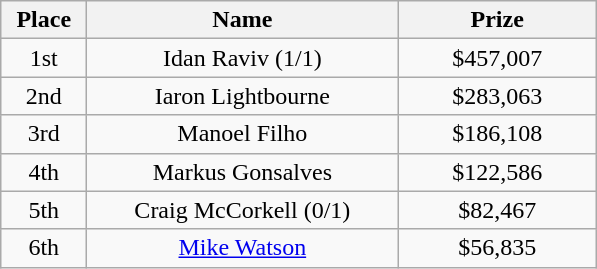<table class="wikitable">
<tr>
<th width="50">Place</th>
<th width="200">Name</th>
<th width="125">Prize</th>
</tr>
<tr>
<td align = "center">1st</td>
<td align = "center">Idan Raviv (1/1)</td>
<td align = "center">$457,007</td>
</tr>
<tr>
<td align = "center">2nd</td>
<td align = "center">Iaron Lightbourne</td>
<td align = "center">$283,063</td>
</tr>
<tr>
<td align = "center">3rd</td>
<td align = "center">Manoel Filho</td>
<td align = "center">$186,108</td>
</tr>
<tr>
<td align = "center">4th</td>
<td align = "center">Markus Gonsalves</td>
<td align = "center">$122,586</td>
</tr>
<tr>
<td align = "center">5th</td>
<td align = "center">Craig McCorkell (0/1)</td>
<td align = "center">$82,467</td>
</tr>
<tr>
<td align = "center">6th</td>
<td align = "center"><a href='#'>Mike Watson</a></td>
<td align = "center">$56,835</td>
</tr>
</table>
